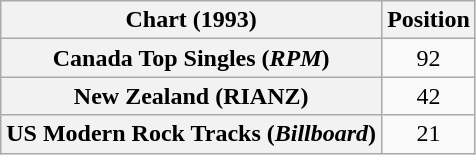<table class="wikitable sortable plainrowheaders" style="text-align:center">
<tr>
<th>Chart (1993)</th>
<th>Position</th>
</tr>
<tr>
<th scope="row">Canada Top Singles (<em>RPM</em>)</th>
<td>92</td>
</tr>
<tr>
<th scope="row">New Zealand (RIANZ)</th>
<td>42</td>
</tr>
<tr>
<th scope="row">US Modern Rock Tracks (<em>Billboard</em>)</th>
<td>21</td>
</tr>
</table>
